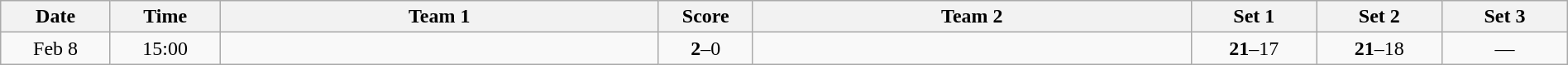<table class="wikitable" width="100%">
<tr>
<th style="width:7%">Date</th>
<th style="width:7%">Time</th>
<th style="width:28%">Team 1</th>
<th style="width:6%">Score</th>
<th style="width:28%">Team 2</th>
<th style="width:8%">Set 1</th>
<th style="width:8%">Set 2</th>
<th style="width:8%">Set 3</th>
</tr>
<tr>
<td style="text-align:center">Feb 8</td>
<td style="text-align:center">15:00</td>
<td style="text-align:right"><strong></strong></td>
<td style="text-align:center"><strong>2</strong>–0</td>
<td style="text-align:left"></td>
<td style="text-align:center"><strong>21</strong>–17</td>
<td style="text-align:center"><strong>21</strong>–18</td>
<td style="text-align:center">—</td>
</tr>
</table>
